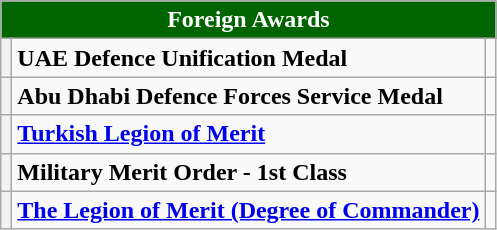<table class="wikitable">
<tr>
<th colspan="3" style="background:#006400; color:#FFFFFF; text-align:center"><strong>Foreign Awards</strong></th>
</tr>
<tr>
<th><strong></strong></th>
<td><strong>UAE Defence Unification Medal</strong></td>
<td></td>
</tr>
<tr>
<th><strong></strong></th>
<td><strong>Abu Dhabi Defence Forces Service Medal</strong></td>
<td></td>
</tr>
<tr>
<th><strong></strong></th>
<td><a href='#'><strong>Turkish Legion of Merit</strong></a></td>
<td></td>
</tr>
<tr>
<th><strong></strong></th>
<td><strong>Military Merit Order - 1st Class</strong></td>
<td></td>
</tr>
<tr>
<th><strong></strong></th>
<td><a href='#'><strong>The Legion of Merit (Degree of Commander)</strong></a></td>
<td></td>
</tr>
</table>
